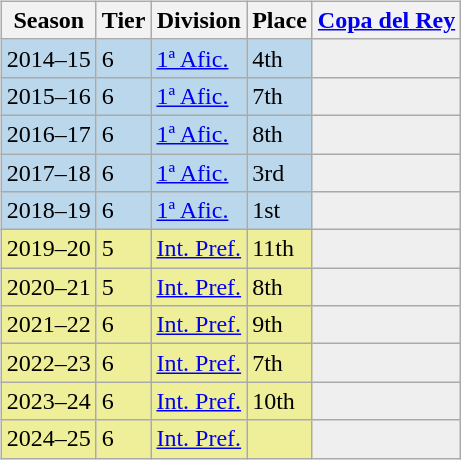<table>
<tr>
<td valign="top" width=0%><br><table class="wikitable">
<tr style="background:#f0f6fa;">
<th>Season</th>
<th>Tier</th>
<th>Division</th>
<th>Place</th>
<th><a href='#'>Copa del Rey</a></th>
</tr>
<tr>
<td style="background:#BBD7EC;">2014–15</td>
<td style="background:#BBD7EC;">6</td>
<td style="background:#BBD7EC;"><a href='#'>1ª Afic.</a></td>
<td style="background:#BBD7EC;">4th</td>
<th style="background:#EFEFEF;"></th>
</tr>
<tr>
<td style="background:#BBD7EC;">2015–16</td>
<td style="background:#BBD7EC;">6</td>
<td style="background:#BBD7EC;"><a href='#'>1ª Afic.</a></td>
<td style="background:#BBD7EC;">7th</td>
<th style="background:#EFEFEF;"></th>
</tr>
<tr>
<td style="background:#BBD7EC;">2016–17</td>
<td style="background:#BBD7EC;">6</td>
<td style="background:#BBD7EC;"><a href='#'>1ª Afic.</a></td>
<td style="background:#BBD7EC;">8th</td>
<th style="background:#EFEFEF;"></th>
</tr>
<tr>
<td style="background:#BBD7EC;">2017–18</td>
<td style="background:#BBD7EC;">6</td>
<td style="background:#BBD7EC;"><a href='#'>1ª Afic.</a></td>
<td style="background:#BBD7EC;">3rd</td>
<th style="background:#EFEFEF;"></th>
</tr>
<tr>
<td style="background:#BBD7EC;">2018–19</td>
<td style="background:#BBD7EC;">6</td>
<td style="background:#BBD7EC;"><a href='#'>1ª Afic.</a></td>
<td style="background:#BBD7EC;">1st</td>
<th style="background:#EFEFEF;"></th>
</tr>
<tr>
<td style="background:#EFEF99;">2019–20</td>
<td style="background:#EFEF99;">5</td>
<td style="background:#EFEF99;"><a href='#'>Int. Pref.</a></td>
<td style="background:#EFEF99;">11th</td>
<th style="background:#efefef;"></th>
</tr>
<tr>
<td style="background:#EFEF99;">2020–21</td>
<td style="background:#EFEF99;">5</td>
<td style="background:#EFEF99;"><a href='#'>Int. Pref.</a></td>
<td style="background:#EFEF99;">8th</td>
<th style="background:#efefef;"></th>
</tr>
<tr>
<td style="background:#EFEF99;">2021–22</td>
<td style="background:#EFEF99;">6</td>
<td style="background:#EFEF99;"><a href='#'>Int. Pref.</a></td>
<td style="background:#EFEF99;">9th</td>
<th style="background:#efefef;"></th>
</tr>
<tr>
<td style="background:#EFEF99;">2022–23</td>
<td style="background:#EFEF99;">6</td>
<td style="background:#EFEF99;"><a href='#'>Int. Pref.</a></td>
<td style="background:#EFEF99;">7th</td>
<th style="background:#efefef;"></th>
</tr>
<tr>
<td style="background:#EFEF99;">2023–24</td>
<td style="background:#EFEF99;">6</td>
<td style="background:#EFEF99;"><a href='#'>Int. Pref.</a></td>
<td style="background:#EFEF99;">10th</td>
<th style="background:#efefef;"></th>
</tr>
<tr>
<td style="background:#EFEF99;">2024–25</td>
<td style="background:#EFEF99;">6</td>
<td style="background:#EFEF99;"><a href='#'>Int. Pref.</a></td>
<td style="background:#EFEF99;"></td>
<th style="background:#efefef;"></th>
</tr>
</table>
</td>
</tr>
</table>
